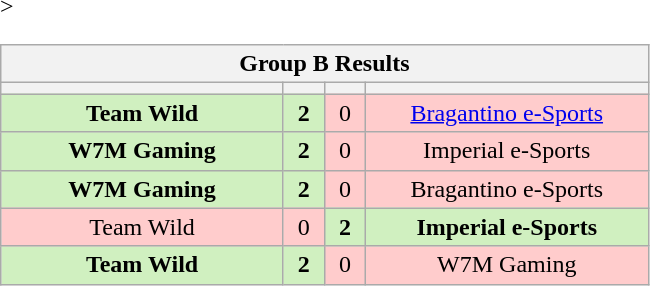<table class="wikitable" style="text-align: center;">
<tr>
<th colspan=4>Group B Results</th>
</tr>
<tr <noinclude>>
<th width="181px"></th>
<th width="20px"></th>
<th width="20px"></th>
<th width="181px"></noinclude></th>
</tr>
<tr>
<td style="background: #D0F0C0;"><strong>Team Wild</strong></td>
<td style="background: #D0F0C0;"><strong>2</strong></td>
<td style="background: #FFCCCC;">0</td>
<td style="background: #FFCCCC;"><a href='#'>Bragantino e-Sports</a></td>
</tr>
<tr>
<td style="background: #D0F0C0;"><strong>W7M Gaming</strong></td>
<td style="background: #D0F0C0;"><strong>2</strong></td>
<td style="background: #FFCCCC;">0</td>
<td style="background: #FFCCCC;">Imperial e-Sports</td>
</tr>
<tr>
<td style="background: #D0F0C0;"><strong>W7M Gaming</strong></td>
<td style="background: #D0F0C0;"><strong>2</strong></td>
<td style="background: #FFCCCC;">0</td>
<td style="background: #FFCCCC;">Bragantino e-Sports</td>
</tr>
<tr>
<td style="background: #FFCCCC;">Team Wild</td>
<td style="background: #FFCCCC;">0</td>
<td style="background: #D0F0C0;"><strong>2</strong></td>
<td style="background: #D0F0C0;"><strong>Imperial e-Sports</strong></td>
</tr>
<tr>
<td style="background: #D0F0C0;"><strong>Team Wild</strong></td>
<td style="background: #D0F0C0;"><strong>2</strong></td>
<td style="background: #FFCCCC;">0</td>
<td style="background: #FFCCCC;">W7M Gaming</td>
</tr>
</table>
